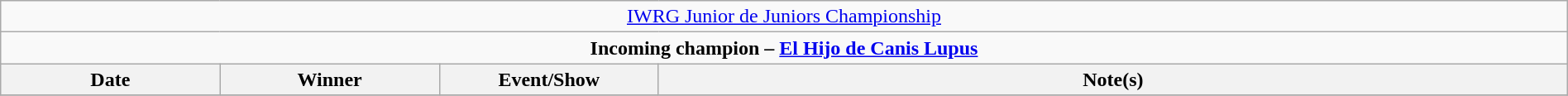<table class="wikitable" style="text-align:center; width:100%;">
<tr>
<td colspan="4" style="text-align: center;"><a href='#'>IWRG Junior de Juniors Championship</a></td>
</tr>
<tr>
<td colspan="4" style="text-align: center;"><strong>Incoming champion – <a href='#'>El Hijo de Canis Lupus</a></strong></td>
</tr>
<tr>
<th width=14%>Date</th>
<th width=14%>Winner</th>
<th width=14%>Event/Show</th>
<th width=58%>Note(s)</th>
</tr>
<tr>
</tr>
</table>
